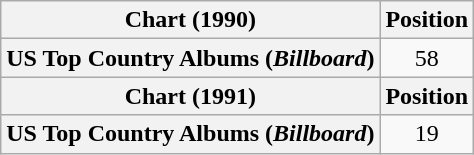<table class="wikitable plainrowheaders" style="text-align:center">
<tr>
<th scope="col">Chart (1990)</th>
<th scope="col">Position</th>
</tr>
<tr>
<th scope="row">US Top Country Albums (<em>Billboard</em>)</th>
<td>58</td>
</tr>
<tr>
<th scope="col">Chart (1991)</th>
<th scope="col">Position</th>
</tr>
<tr>
<th scope="row">US Top Country Albums (<em>Billboard</em>)</th>
<td>19</td>
</tr>
</table>
